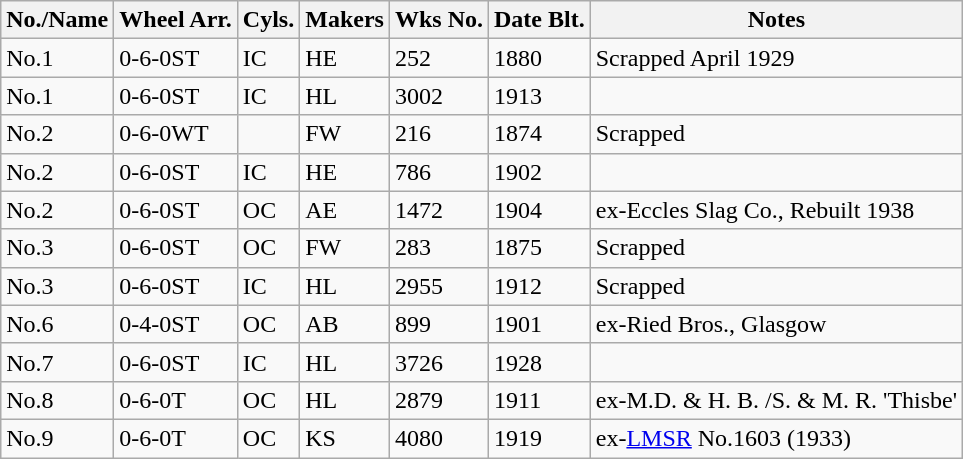<table class="wikitable">
<tr>
<th>No./Name</th>
<th>Wheel Arr.</th>
<th>Cyls.</th>
<th>Makers</th>
<th>Wks No.</th>
<th>Date Blt.</th>
<th>Notes</th>
</tr>
<tr>
<td>No.1</td>
<td>0-6-0ST</td>
<td>IC</td>
<td>HE</td>
<td>252</td>
<td>1880</td>
<td>Scrapped April 1929</td>
</tr>
<tr>
<td>No.1</td>
<td>0-6-0ST</td>
<td>IC</td>
<td>HL</td>
<td>3002</td>
<td>1913</td>
<td></td>
</tr>
<tr>
<td>No.2</td>
<td>0-6-0WT</td>
<td></td>
<td>FW</td>
<td>216</td>
<td>1874</td>
<td>Scrapped</td>
</tr>
<tr>
<td>No.2</td>
<td>0-6-0ST</td>
<td>IC</td>
<td>HE</td>
<td>786</td>
<td>1902</td>
<td></td>
</tr>
<tr>
<td>No.2</td>
<td>0-6-0ST</td>
<td>OC</td>
<td>AE</td>
<td>1472</td>
<td>1904</td>
<td>ex-Eccles Slag Co., Rebuilt 1938</td>
</tr>
<tr>
<td>No.3</td>
<td>0-6-0ST</td>
<td>OC</td>
<td>FW</td>
<td>283</td>
<td>1875</td>
<td>Scrapped</td>
</tr>
<tr>
<td>No.3</td>
<td>0-6-0ST</td>
<td>IC</td>
<td>HL</td>
<td>2955</td>
<td>1912</td>
<td>Scrapped</td>
</tr>
<tr>
<td>No.6</td>
<td>0-4-0ST</td>
<td>OC</td>
<td>AB</td>
<td>899</td>
<td>1901</td>
<td>ex-Ried Bros., Glasgow</td>
</tr>
<tr>
<td>No.7</td>
<td>0-6-0ST</td>
<td>IC</td>
<td>HL</td>
<td>3726</td>
<td>1928</td>
<td></td>
</tr>
<tr>
<td>No.8</td>
<td>0-6-0T</td>
<td>OC</td>
<td>HL</td>
<td>2879</td>
<td>1911</td>
<td>ex-M.D. & H. B. /S. & M. R. 'Thisbe'</td>
</tr>
<tr>
<td>No.9</td>
<td>0-6-0T</td>
<td>OC</td>
<td>KS</td>
<td>4080</td>
<td>1919</td>
<td>ex-<a href='#'>LMSR</a> No.1603 (1933)</td>
</tr>
</table>
